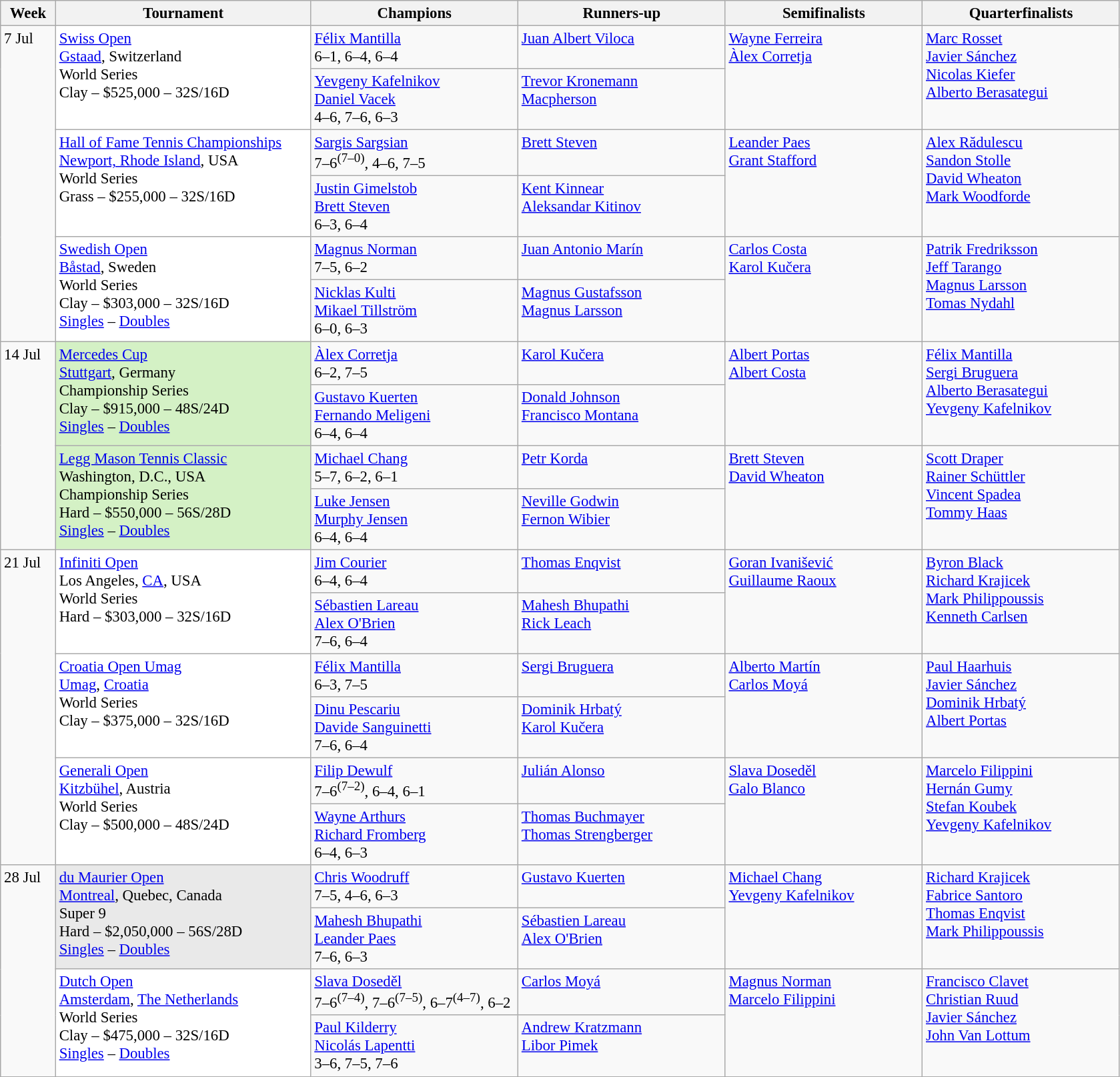<table class=wikitable style=font-size:95%>
<tr>
<th style="width:48px;">Week</th>
<th style="width:248px;">Tournament</th>
<th style="width:200px;">Champions</th>
<th style="width:200px;">Runners-up</th>
<th style="width:190px;">Semifinalists</th>
<th style="width:190px;">Quarterfinalists</th>
</tr>
<tr valign=top>
<td rowspan=6>7 Jul</td>
<td style="background:#FFF;" rowspan=2><a href='#'>Swiss Open</a><br><a href='#'>Gstaad</a>, Switzerland<br>World Series<br>Clay – $525,000 – 32S/16D</td>
<td> <a href='#'>Félix Mantilla</a><br> 6–1, 6–4, 6–4</td>
<td> <a href='#'>Juan Albert Viloca</a></td>
<td rowspan=2> <a href='#'>Wayne Ferreira</a><br> <a href='#'>Àlex Corretja</a></td>
<td rowspan=2> <a href='#'>Marc Rosset</a><br> <a href='#'>Javier Sánchez</a><br> <a href='#'>Nicolas Kiefer</a><br> <a href='#'>Alberto Berasategui</a></td>
</tr>
<tr valign=top>
<td> <a href='#'>Yevgeny Kafelnikov</a><br> <a href='#'>Daniel Vacek</a><br> 4–6, 7–6, 6–3</td>
<td> <a href='#'>Trevor Kronemann</a><br> <a href='#'>Macpherson</a></td>
</tr>
<tr valign=top>
<td style="background:#FFF;" rowspan=2><a href='#'>Hall of Fame Tennis Championships</a> <br> <a href='#'>Newport, Rhode Island</a>, USA<br>World Series<br>Grass – $255,000 – 32S/16D</td>
<td> <a href='#'>Sargis Sargsian</a><br> 7–6<sup>(7–0)</sup>, 4–6, 7–5</td>
<td> <a href='#'>Brett Steven</a></td>
<td rowspan=2> <a href='#'>Leander Paes</a><br> <a href='#'>Grant Stafford</a></td>
<td rowspan=2> <a href='#'>Alex Rădulescu</a><br> <a href='#'>Sandon Stolle</a><br> <a href='#'>David Wheaton</a><br> <a href='#'>Mark Woodforde</a></td>
</tr>
<tr valign=top>
<td> <a href='#'>Justin Gimelstob</a><br> <a href='#'>Brett Steven</a><br> 6–3, 6–4</td>
<td> <a href='#'>Kent Kinnear</a><br> <a href='#'>Aleksandar Kitinov</a></td>
</tr>
<tr valign=top>
<td style="background:#FFF;" rowspan=2><a href='#'>Swedish Open</a><br><a href='#'>Båstad</a>, Sweden<br>World Series<br>Clay – $303,000 – 32S/16D <br> <a href='#'>Singles</a> – <a href='#'>Doubles</a></td>
<td> <a href='#'>Magnus Norman</a><br> 7–5, 6–2</td>
<td> <a href='#'>Juan Antonio Marín</a></td>
<td rowspan=2> <a href='#'>Carlos Costa</a><br> <a href='#'>Karol Kučera</a></td>
<td rowspan=2> <a href='#'>Patrik Fredriksson</a><br> <a href='#'>Jeff Tarango</a><br> <a href='#'>Magnus Larsson</a><br> <a href='#'>Tomas Nydahl</a></td>
</tr>
<tr valign=top>
<td> <a href='#'>Nicklas Kulti</a><br> <a href='#'>Mikael Tillström</a><br> 6–0, 6–3</td>
<td> <a href='#'>Magnus Gustafsson</a><br> <a href='#'>Magnus Larsson</a></td>
</tr>
<tr valign=top>
<td rowspan=4>14 Jul</td>
<td bgcolor="#D4F1C5" rowspan=2><a href='#'>Mercedes Cup</a><br><a href='#'>Stuttgart</a>, Germany<br>Championship Series<br>Clay – $915,000 – 48S/24D <br> <a href='#'>Singles</a> – <a href='#'>Doubles</a></td>
<td> <a href='#'>Àlex Corretja</a><br> 6–2, 7–5</td>
<td> <a href='#'>Karol Kučera</a></td>
<td rowspan=2> <a href='#'>Albert Portas</a><br> <a href='#'>Albert Costa</a></td>
<td rowspan=2> <a href='#'>Félix Mantilla</a><br> <a href='#'>Sergi Bruguera</a><br> <a href='#'>Alberto Berasategui</a><br> <a href='#'>Yevgeny Kafelnikov</a></td>
</tr>
<tr valign=top>
<td> <a href='#'>Gustavo Kuerten</a><br> <a href='#'>Fernando Meligeni</a><br> 6–4, 6–4</td>
<td> <a href='#'>Donald Johnson</a><br> <a href='#'>Francisco Montana</a></td>
</tr>
<tr valign=top>
<td bgcolor="#D4F1C5" rowspan=2><a href='#'>Legg Mason Tennis Classic</a> <br> Washington, D.C., USA<br>Championship Series<br>Hard – $550,000 – 56S/28D <br> <a href='#'>Singles</a> – <a href='#'>Doubles</a></td>
<td> <a href='#'>Michael Chang</a><br> 5–7, 6–2, 6–1</td>
<td> <a href='#'>Petr Korda</a></td>
<td rowspan=2> <a href='#'>Brett Steven</a><br> <a href='#'>David Wheaton</a></td>
<td rowspan=2> <a href='#'>Scott Draper</a><br> <a href='#'>Rainer Schüttler</a><br> <a href='#'>Vincent Spadea</a><br> <a href='#'>Tommy Haas</a></td>
</tr>
<tr valign=top>
<td> <a href='#'>Luke Jensen</a><br> <a href='#'>Murphy Jensen</a><br> 6–4, 6–4</td>
<td> <a href='#'>Neville Godwin</a><br> <a href='#'>Fernon Wibier</a></td>
</tr>
<tr valign=top>
<td rowspan=6>21 Jul</td>
<td style="background:#FFF;" rowspan=2><a href='#'>Infiniti Open</a><br>Los Angeles, <a href='#'>CA</a>, USA<br>World Series<br>Hard – $303,000 – 32S/16D</td>
<td> <a href='#'>Jim Courier</a><br> 6–4, 6–4</td>
<td> <a href='#'>Thomas Enqvist</a></td>
<td rowspan=2> <a href='#'>Goran Ivanišević</a><br> <a href='#'>Guillaume Raoux</a></td>
<td rowspan=2> <a href='#'>Byron Black</a><br> <a href='#'>Richard Krajicek</a><br> <a href='#'>Mark Philippoussis</a><br> <a href='#'>Kenneth Carlsen</a></td>
</tr>
<tr valign=top>
<td> <a href='#'>Sébastien Lareau</a><br> <a href='#'>Alex O'Brien</a><br> 7–6, 6–4</td>
<td> <a href='#'>Mahesh Bhupathi</a><br> <a href='#'>Rick Leach</a></td>
</tr>
<tr valign=top>
<td style="background:#FFF;" rowspan=2><a href='#'>Croatia Open Umag</a><br><a href='#'>Umag</a>, <a href='#'>Croatia</a><br>World Series<br>Clay – $375,000 – 32S/16D</td>
<td> <a href='#'>Félix Mantilla</a><br> 6–3, 7–5</td>
<td> <a href='#'>Sergi Bruguera</a></td>
<td rowspan=2> <a href='#'>Alberto Martín</a><br> <a href='#'>Carlos Moyá</a></td>
<td rowspan=2> <a href='#'>Paul Haarhuis</a><br> <a href='#'>Javier Sánchez</a><br> <a href='#'>Dominik Hrbatý</a><br> <a href='#'>Albert Portas</a></td>
</tr>
<tr valign=top>
<td> <a href='#'>Dinu Pescariu</a><br> <a href='#'>Davide Sanguinetti</a><br> 7–6, 6–4</td>
<td> <a href='#'>Dominik Hrbatý</a><br> <a href='#'>Karol Kučera</a></td>
</tr>
<tr valign=top>
<td style="background:#FFF;" rowspan=2><a href='#'>Generali Open</a><br><a href='#'>Kitzbühel</a>, Austria<br>World Series<br>Clay – $500,000 – 48S/24D</td>
<td> <a href='#'>Filip Dewulf</a><br> 7–6<sup>(7–2)</sup>, 6–4, 6–1</td>
<td> <a href='#'>Julián Alonso</a></td>
<td rowspan=2> <a href='#'>Slava Doseděl</a><br> <a href='#'>Galo Blanco</a></td>
<td rowspan=2> <a href='#'>Marcelo Filippini</a><br> <a href='#'>Hernán Gumy</a><br> <a href='#'>Stefan Koubek</a><br> <a href='#'>Yevgeny Kafelnikov</a></td>
</tr>
<tr valign=top>
<td> <a href='#'>Wayne Arthurs</a><br> <a href='#'>Richard Fromberg</a><br> 6–4, 6–3</td>
<td> <a href='#'>Thomas Buchmayer</a><br> <a href='#'>Thomas Strengberger</a></td>
</tr>
<tr valign=top>
<td rowspan=4>28 Jul</td>
<td bgcolor="#E9E9E9" rowspan=2><a href='#'>du Maurier Open</a><br><a href='#'>Montreal</a>, Quebec, Canada<br>Super 9<br>Hard – $2,050,000 – 56S/28D <br> <a href='#'>Singles</a> – <a href='#'>Doubles</a></td>
<td> <a href='#'>Chris Woodruff</a><br> 7–5, 4–6, 6–3</td>
<td> <a href='#'>Gustavo Kuerten</a></td>
<td rowspan=2> <a href='#'>Michael Chang</a><br> <a href='#'>Yevgeny Kafelnikov</a></td>
<td rowspan=2> <a href='#'>Richard Krajicek</a><br> <a href='#'>Fabrice Santoro</a><br> <a href='#'>Thomas Enqvist</a><br> <a href='#'>Mark Philippoussis</a></td>
</tr>
<tr valign=top>
<td> <a href='#'>Mahesh Bhupathi</a><br> <a href='#'>Leander Paes</a><br> 7–6, 6–3</td>
<td> <a href='#'>Sébastien Lareau</a><br> <a href='#'>Alex O'Brien</a></td>
</tr>
<tr valign=top>
<td style="background:#FFF;" rowspan=2><a href='#'>Dutch Open</a><br><a href='#'>Amsterdam</a>, <a href='#'>The Netherlands</a><br>World Series<br>Clay – $475,000 – 32S/16D <br> <a href='#'>Singles</a> – <a href='#'>Doubles</a></td>
<td> <a href='#'>Slava Doseděl</a><br> 7–6<sup>(7–4)</sup>, 7–6<sup>(7–5)</sup>, 6–7<sup>(4–7)</sup>, 6–2</td>
<td> <a href='#'>Carlos Moyá</a></td>
<td rowspan=2> <a href='#'>Magnus Norman</a><br> <a href='#'>Marcelo Filippini</a></td>
<td rowspan=2> <a href='#'>Francisco Clavet</a><br> <a href='#'>Christian Ruud</a><br> <a href='#'>Javier Sánchez</a><br> <a href='#'>John Van Lottum</a></td>
</tr>
<tr valign=top>
<td> <a href='#'>Paul Kilderry</a><br> <a href='#'>Nicolás Lapentti</a><br> 3–6, 7–5, 7–6</td>
<td> <a href='#'>Andrew Kratzmann</a><br> <a href='#'>Libor Pimek</a></td>
</tr>
</table>
